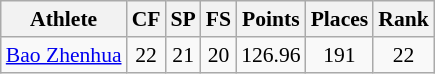<table class="wikitable" border="1" style="font-size:90%">
<tr>
<th>Athlete</th>
<th>CF</th>
<th>SP</th>
<th>FS</th>
<th>Points</th>
<th>Places</th>
<th>Rank</th>
</tr>
<tr align=center>
<td align=left><a href='#'>Bao Zhenhua</a></td>
<td>22</td>
<td>21</td>
<td>20</td>
<td>126.96</td>
<td>191</td>
<td>22</td>
</tr>
</table>
